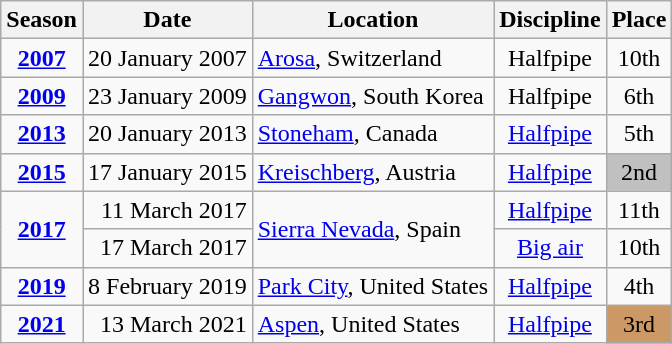<table class="wikitable">
<tr>
<th>Season</th>
<th>Date</th>
<th>Location</th>
<th>Discipline</th>
<th>Place</th>
</tr>
<tr>
<td align=center><strong><a href='#'>2007</a></strong></td>
<td align=right>20 January 2007</td>
<td> <a href='#'>Arosa</a>, Switzerland</td>
<td align=center>Halfpipe</td>
<td align=center>10th</td>
</tr>
<tr>
<td align=center><strong><a href='#'>2009</a></strong></td>
<td align=right>23 January 2009</td>
<td> <a href='#'>Gangwon</a>, South Korea</td>
<td align=center>Halfpipe</td>
<td align=center>6th</td>
</tr>
<tr>
<td align=center><strong><a href='#'>2013</a></strong></td>
<td align=right>20 January 2013</td>
<td> <a href='#'>Stoneham</a>, Canada</td>
<td align=center><a href='#'>Halfpipe</a></td>
<td align=center>5th</td>
</tr>
<tr>
<td align=center><strong><a href='#'>2015</a></strong></td>
<td align=right>17 January 2015</td>
<td> <a href='#'>Kreischberg</a>, Austria</td>
<td align=center><a href='#'>Halfpipe</a></td>
<td align=center bgcolor="silver">2nd</td>
</tr>
<tr>
<td align=center rowspan=2><strong><a href='#'>2017</a></strong></td>
<td align=right>11 March 2017</td>
<td rowspan=2> <a href='#'>Sierra Nevada</a>, Spain</td>
<td align=center><a href='#'>Halfpipe</a></td>
<td align=center>11th</td>
</tr>
<tr>
<td align=right>17 March 2017</td>
<td align=center><a href='#'>Big air</a></td>
<td align=center>10th</td>
</tr>
<tr>
<td align=center><strong><a href='#'>2019</a></strong></td>
<td align=right>8 February 2019</td>
<td> <a href='#'>Park City</a>, United States</td>
<td align=center><a href='#'>Halfpipe</a></td>
<td align=center>4th</td>
</tr>
<tr>
<td align=center><strong><a href='#'>2021</a></strong></td>
<td align=right>13 March 2021</td>
<td> <a href='#'>Aspen</a>, United States</td>
<td align=center><a href='#'>Halfpipe</a></td>
<td align=center bgcolor="#cc9966">3rd</td>
</tr>
</table>
